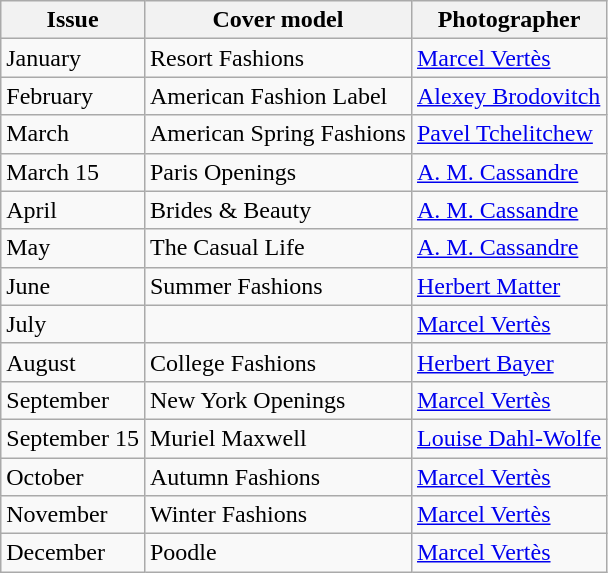<table class="sortable wikitable">
<tr>
<th>Issue</th>
<th>Cover model</th>
<th>Photographer</th>
</tr>
<tr>
<td>January</td>
<td>Resort Fashions</td>
<td><a href='#'>Marcel Vertès</a></td>
</tr>
<tr>
<td>February</td>
<td>American Fashion Label</td>
<td><a href='#'>Alexey Brodovitch</a></td>
</tr>
<tr>
<td>March</td>
<td>American Spring Fashions</td>
<td><a href='#'>Pavel Tchelitchew</a></td>
</tr>
<tr>
<td>March 15</td>
<td>Paris Openings</td>
<td><a href='#'>A. M. Cassandre</a></td>
</tr>
<tr>
<td>April</td>
<td>Brides & Beauty</td>
<td><a href='#'>A. M. Cassandre</a></td>
</tr>
<tr>
<td>May</td>
<td>The Casual Life</td>
<td><a href='#'>A. M. Cassandre</a></td>
</tr>
<tr>
<td>June</td>
<td>Summer Fashions</td>
<td><a href='#'>Herbert Matter</a></td>
</tr>
<tr>
<td>July</td>
<td></td>
<td><a href='#'>Marcel Vertès</a></td>
</tr>
<tr>
<td>August</td>
<td>College Fashions</td>
<td><a href='#'>Herbert Bayer</a></td>
</tr>
<tr>
<td>September</td>
<td>New York Openings</td>
<td><a href='#'>Marcel Vertès</a></td>
</tr>
<tr>
<td>September 15</td>
<td>Muriel Maxwell</td>
<td><a href='#'>Louise Dahl-Wolfe</a></td>
</tr>
<tr>
<td>October</td>
<td>Autumn Fashions</td>
<td><a href='#'>Marcel Vertès</a></td>
</tr>
<tr>
<td>November</td>
<td>Winter Fashions</td>
<td><a href='#'>Marcel Vertès</a></td>
</tr>
<tr>
<td>December</td>
<td>Poodle</td>
<td><a href='#'>Marcel Vertès</a></td>
</tr>
</table>
